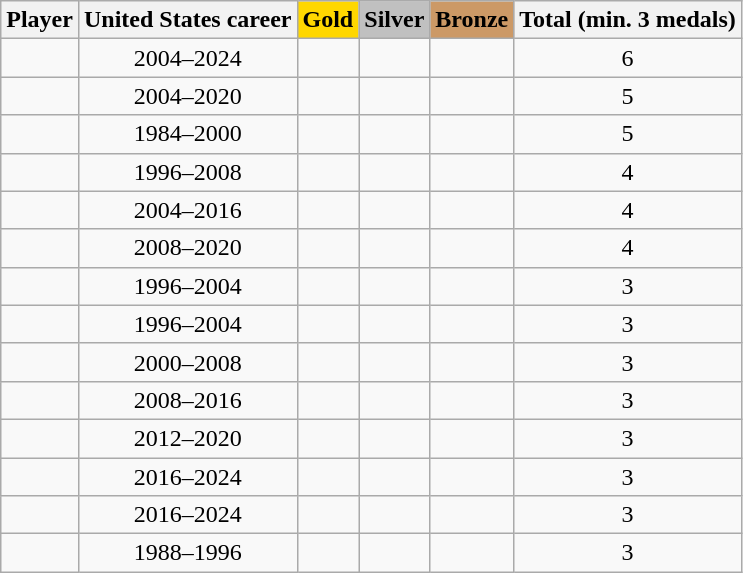<table class="wikitable sortable" style="text-align: center;">
<tr>
<th>Player</th>
<th>United States career</th>
<th style="background-color:gold">Gold</th>
<th style="background-color:silver">Silver</th>
<th style="background-color:#cc9966">Bronze</th>
<th>Total (min. 3 medals)</th>
</tr>
<tr>
<td><strong></strong></td>
<td>2004–2024</td>
<td>     </td>
<td></td>
<td></td>
<td>6</td>
</tr>
<tr>
<td></td>
<td>2004–2020</td>
<td>    </td>
<td></td>
<td></td>
<td>5</td>
</tr>
<tr>
<td></td>
<td>1984–2000</td>
<td>   </td>
<td></td>
<td></td>
<td>5</td>
</tr>
<tr>
<td></td>
<td>1996–2008</td>
<td>   </td>
<td></td>
<td></td>
<td>4</td>
</tr>
<tr>
<td></td>
<td>2004–2016</td>
<td>   </td>
<td></td>
<td></td>
<td>4</td>
</tr>
<tr>
<td></td>
<td>2008–2020</td>
<td>   </td>
<td></td>
<td></td>
<td>4</td>
</tr>
<tr>
<td></td>
<td>1996–2004</td>
<td>  </td>
<td></td>
<td></td>
<td>3</td>
</tr>
<tr>
<td></td>
<td>1996–2004</td>
<td>  </td>
<td></td>
<td></td>
<td>3</td>
</tr>
<tr>
<td></td>
<td>2000–2008</td>
<td>  </td>
<td></td>
<td></td>
<td>3</td>
</tr>
<tr>
<td></td>
<td>2008–2016</td>
<td>  </td>
<td></td>
<td></td>
<td>3</td>
</tr>
<tr>
<td></td>
<td>2012–2020</td>
<td>  </td>
<td></td>
<td></td>
<td>3</td>
</tr>
<tr>
<td></td>
<td>2016–2024</td>
<td>  </td>
<td></td>
<td></td>
<td>3</td>
</tr>
<tr>
<td></td>
<td>2016–2024</td>
<td>  </td>
<td></td>
<td></td>
<td>3</td>
</tr>
<tr>
<td></td>
<td>1988–1996</td>
<td> </td>
<td></td>
<td></td>
<td>3</td>
</tr>
</table>
